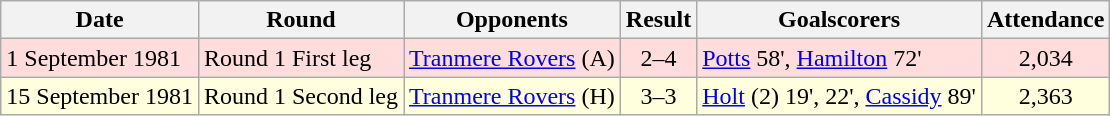<table class="wikitable">
<tr>
<th>Date</th>
<th>Round</th>
<th>Opponents</th>
<th>Result</th>
<th>Goalscorers</th>
<th>Attendance</th>
</tr>
<tr bgcolor="#ffdddd">
<td>1 September 1981</td>
<td>Round 1 First leg</td>
<td><a href='#'>Tranmere Rovers</a> (A)</td>
<td align="center">2–4</td>
<td><a href='#'>Potts</a> 58', <a href='#'>Hamilton</a> 72'</td>
<td align="center">2,034</td>
</tr>
<tr bgcolor="#ffffdd">
<td>15 September 1981</td>
<td>Round 1 Second leg</td>
<td><a href='#'>Tranmere Rovers</a> (H)</td>
<td align="center">3–3</td>
<td><a href='#'>Holt</a> (2) 19', 22', <a href='#'>Cassidy</a> 89'</td>
<td align="center">2,363</td>
</tr>
</table>
